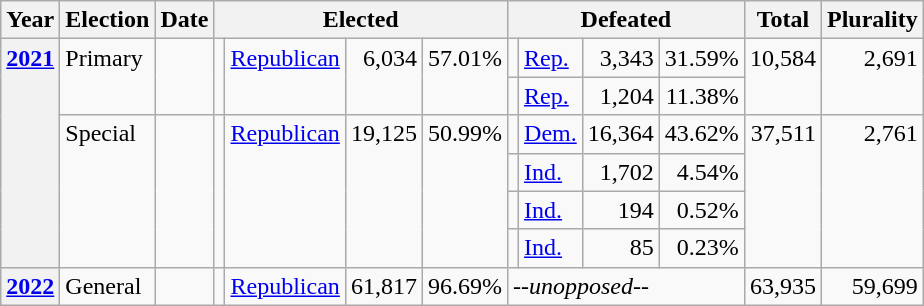<table class="wikitable">
<tr>
<th>Year</th>
<th>Election</th>
<th>Date</th>
<th colspan="4">Elected</th>
<th colspan="4">Defeated</th>
<th>Total</th>
<th>Plurality</th>
</tr>
<tr>
<th rowspan="6" valign="top"><a href='#'>2021</a><br></th>
<td rowspan="2" valign="top">Primary</td>
<td rowspan="2" valign="top"></td>
<td rowspan="2" valign="top"></td>
<td rowspan="2" valign="top" ><a href='#'>Republican</a></td>
<td rowspan="2" valign="top" align="right">6,034</td>
<td rowspan="2" valign="top" align="right">57.01%</td>
<td valign="top"></td>
<td valign="top" ><a href='#'>Rep.</a></td>
<td valign="top" align="right">3,343</td>
<td valign="top" align="right">31.59%</td>
<td rowspan="2" valign="top" align="right">10,584</td>
<td rowspan="2" valign="top" align="right">2,691</td>
</tr>
<tr>
<td></td>
<td valign="top" ><a href='#'>Rep.</a></td>
<td valign="top" align="right">1,204</td>
<td valign="top" align="right">11.38%</td>
</tr>
<tr>
<td rowspan="4" valign="top">Special</td>
<td rowspan="4" valign="top"></td>
<td rowspan="4" valign="top"></td>
<td valign="top" rowspan="4" ><a href='#'>Republican</a></td>
<td rowspan="4" valign="top" align="right">19,125</td>
<td rowspan="4" valign="top" align="right">50.99%</td>
<td valign="top"></td>
<td valign="top" ><a href='#'>Dem.</a></td>
<td valign="top" align="right">16,364</td>
<td valign="top" align="right">43.62%</td>
<td rowspan="4" valign="top" align="right">37,511</td>
<td rowspan="4" valign="top" align="right">2,761</td>
</tr>
<tr>
<td valign="top"></td>
<td valign="top" ><a href='#'>Ind.</a></td>
<td valign="top" align="right">1,702</td>
<td valign="top" align="right">4.54%</td>
</tr>
<tr>
<td></td>
<td valign="top" ><a href='#'>Ind.</a></td>
<td valign="top" align="right">194</td>
<td valign="top" align="right">0.52%</td>
</tr>
<tr>
<td></td>
<td valign="top" ><a href='#'>Ind.</a></td>
<td valign="top" align="right">85</td>
<td valign="top" align="right">0.23%</td>
</tr>
<tr>
<th valign="top"><a href='#'>2022</a></th>
<td valign="top">General</td>
<td valign="top"></td>
<td valign="top"></td>
<td valign="top" ><a href='#'>Republican</a></td>
<td valign="top" align="right">61,817</td>
<td valign="top" align="right">96.69%</td>
<td valign="top"colspan="4">--<em>unopposed--</em></td>
<td valign="top" align="right">63,935</td>
<td valign="top" align="right">59,699</td>
</tr>
</table>
